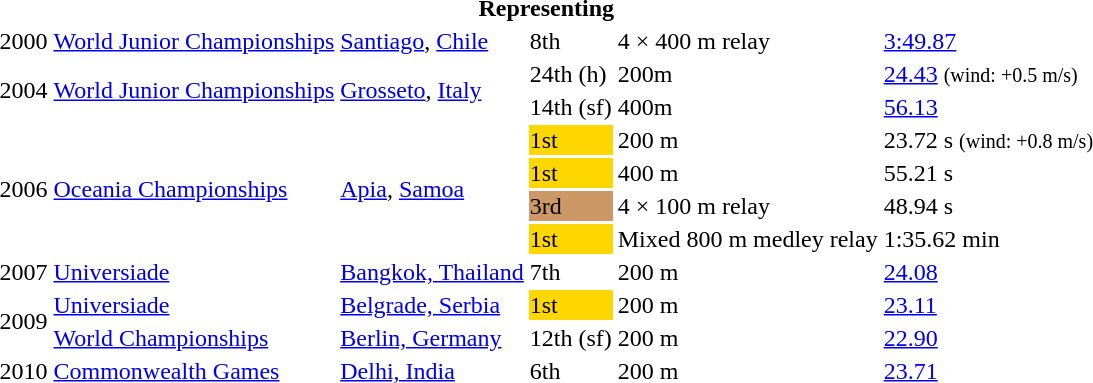<table>
<tr>
<th colspan="6">Representing </th>
</tr>
<tr>
<td>2000</td>
<td><a href='#'>World Junior Championships</a></td>
<td><a href='#'>Santiago</a>, <a href='#'>Chile</a></td>
<td>8th</td>
<td>4 × 400 m relay</td>
<td><a href='#'>3:49.87</a></td>
</tr>
<tr>
<td rowspan=2>2004</td>
<td rowspan=2><a href='#'>World Junior Championships</a></td>
<td rowspan=2><a href='#'>Grosseto</a>, <a href='#'>Italy</a></td>
<td>24th (h)</td>
<td>200m</td>
<td><a href='#'>24.43</a> <small>(wind: +0.5 m/s)</small></td>
</tr>
<tr>
<td>14th (sf)</td>
<td>400m</td>
<td><a href='#'>56.13</a></td>
</tr>
<tr>
<td rowspan=4>2006</td>
<td rowspan=4><a href='#'>Oceania Championships</a></td>
<td rowspan=4><a href='#'>Apia</a>, <a href='#'>Samoa</a></td>
<td bgcolor=gold>1st</td>
<td>200 m</td>
<td>23.72 s <small>(wind: +0.8 m/s)</small></td>
</tr>
<tr>
<td bgcolor=gold>1st</td>
<td>400 m</td>
<td>55.21 s</td>
</tr>
<tr>
<td bgcolor=cc9966>3rd</td>
<td>4 × 100 m relay</td>
<td>48.94 s</td>
</tr>
<tr>
<td bgcolor=gold>1st</td>
<td>Mixed 800 m medley relay</td>
<td>1:35.62 min</td>
</tr>
<tr>
<td>2007</td>
<td><a href='#'>Universiade</a></td>
<td><a href='#'>Bangkok, Thailand</a></td>
<td>7th</td>
<td>200 m</td>
<td><a href='#'>24.08</a></td>
</tr>
<tr>
<td rowspan=2>2009</td>
<td><a href='#'>Universiade</a></td>
<td><a href='#'>Belgrade, Serbia</a></td>
<td bgcolor="gold">1st</td>
<td>200 m</td>
<td><a href='#'>23.11</a></td>
</tr>
<tr>
<td><a href='#'>World Championships</a></td>
<td><a href='#'>Berlin, Germany</a></td>
<td>12th (sf)</td>
<td>200 m</td>
<td><a href='#'>22.90</a></td>
</tr>
<tr>
<td>2010</td>
<td><a href='#'>Commonwealth Games</a></td>
<td><a href='#'>Delhi, India</a></td>
<td>6th</td>
<td>200 m</td>
<td><a href='#'>23.71</a></td>
</tr>
</table>
